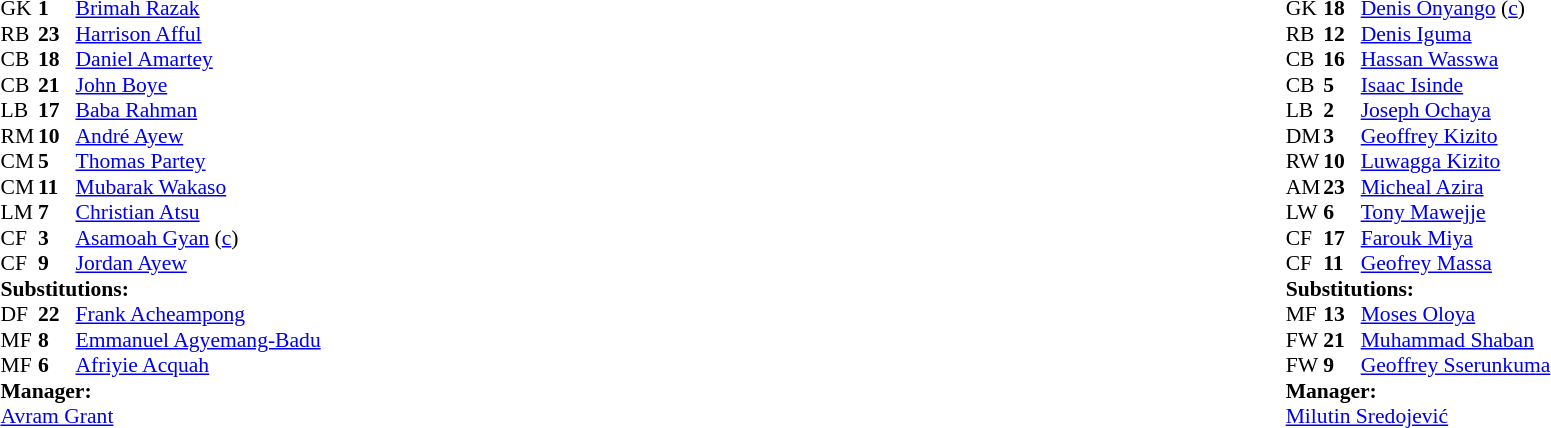<table width="100%">
<tr>
<td valign="top" width="40%"><br><table style="font-size:90%" cellspacing="0" cellpadding="0">
<tr>
<th width=25></th>
<th width=25></th>
</tr>
<tr>
<td>GK</td>
<td><strong>1</strong></td>
<td><a href='#'>Brimah Razak</a></td>
</tr>
<tr>
<td>RB</td>
<td><strong>23</strong></td>
<td><a href='#'>Harrison Afful</a></td>
</tr>
<tr>
<td>CB</td>
<td><strong>18</strong></td>
<td><a href='#'>Daniel Amartey</a></td>
</tr>
<tr>
<td>CB</td>
<td><strong>21</strong></td>
<td><a href='#'>John Boye</a></td>
</tr>
<tr>
<td>LB</td>
<td><strong>17</strong></td>
<td><a href='#'>Baba Rahman</a></td>
<td></td>
<td></td>
</tr>
<tr>
<td>RM</td>
<td><strong>10</strong></td>
<td><a href='#'>André Ayew</a></td>
</tr>
<tr>
<td>CM</td>
<td><strong>5</strong></td>
<td><a href='#'>Thomas Partey</a></td>
</tr>
<tr>
<td>CM</td>
<td><strong>11</strong></td>
<td><a href='#'>Mubarak Wakaso</a></td>
</tr>
<tr>
<td>LM</td>
<td><strong>7</strong></td>
<td><a href='#'>Christian Atsu</a></td>
</tr>
<tr>
<td>CF</td>
<td><strong>3</strong></td>
<td><a href='#'>Asamoah Gyan</a> (<a href='#'>c</a>)</td>
<td></td>
<td></td>
</tr>
<tr>
<td>CF</td>
<td><strong>9</strong></td>
<td><a href='#'>Jordan Ayew</a></td>
<td></td>
<td></td>
</tr>
<tr>
<td colspan=3><strong>Substitutions:</strong></td>
</tr>
<tr>
<td>DF</td>
<td><strong>22</strong></td>
<td><a href='#'>Frank Acheampong</a></td>
<td></td>
<td></td>
</tr>
<tr>
<td>MF</td>
<td><strong>8</strong></td>
<td><a href='#'>Emmanuel Agyemang-Badu</a></td>
<td></td>
<td></td>
</tr>
<tr>
<td>MF</td>
<td><strong>6</strong></td>
<td><a href='#'>Afriyie Acquah</a></td>
<td></td>
<td></td>
</tr>
<tr>
<td colspan=3><strong>Manager:</strong></td>
</tr>
<tr>
<td colspan=3> <a href='#'>Avram Grant</a></td>
</tr>
</table>
</td>
<td valign="top"></td>
<td valign="top" width="50%"><br><table style="font-size:90%; margin:auto" cellspacing="0" cellpadding="0">
<tr>
<th width=25></th>
<th width=25></th>
</tr>
<tr>
<td>GK</td>
<td><strong>18</strong></td>
<td><a href='#'>Denis Onyango</a> (<a href='#'>c</a>)</td>
</tr>
<tr>
<td>RB</td>
<td><strong>12</strong></td>
<td><a href='#'>Denis Iguma</a></td>
</tr>
<tr>
<td>CB</td>
<td><strong>16</strong></td>
<td><a href='#'>Hassan Wasswa</a></td>
</tr>
<tr>
<td>CB</td>
<td><strong>5</strong></td>
<td><a href='#'>Isaac Isinde</a></td>
<td></td>
<td></td>
</tr>
<tr>
<td>LB</td>
<td><strong>2</strong></td>
<td><a href='#'>Joseph Ochaya</a></td>
</tr>
<tr>
<td>DM</td>
<td><strong>3</strong></td>
<td><a href='#'>Geoffrey Kizito</a></td>
</tr>
<tr>
<td>RW</td>
<td><strong>10</strong></td>
<td><a href='#'>Luwagga Kizito</a></td>
<td></td>
<td></td>
</tr>
<tr>
<td>AM</td>
<td><strong>23</strong></td>
<td><a href='#'>Micheal Azira</a></td>
<td></td>
<td></td>
</tr>
<tr>
<td>LW</td>
<td><strong>6</strong></td>
<td><a href='#'>Tony Mawejje</a></td>
</tr>
<tr>
<td>CF</td>
<td><strong>17</strong></td>
<td><a href='#'>Farouk Miya</a></td>
</tr>
<tr>
<td>CF</td>
<td><strong>11</strong></td>
<td><a href='#'>Geofrey Massa</a></td>
</tr>
<tr>
<td colspan=3><strong>Substitutions:</strong></td>
</tr>
<tr>
<td>MF</td>
<td><strong>13</strong></td>
<td><a href='#'>Moses Oloya</a></td>
<td></td>
<td></td>
</tr>
<tr>
<td>FW</td>
<td><strong>21</strong></td>
<td><a href='#'>Muhammad Shaban</a></td>
<td></td>
<td></td>
</tr>
<tr>
<td>FW</td>
<td><strong>9</strong></td>
<td><a href='#'>Geoffrey Sserunkuma</a></td>
<td></td>
<td></td>
</tr>
<tr>
<td colspan=3><strong>Manager:</strong></td>
</tr>
<tr>
<td colspan=3> <a href='#'>Milutin Sredojević</a></td>
</tr>
</table>
</td>
</tr>
</table>
